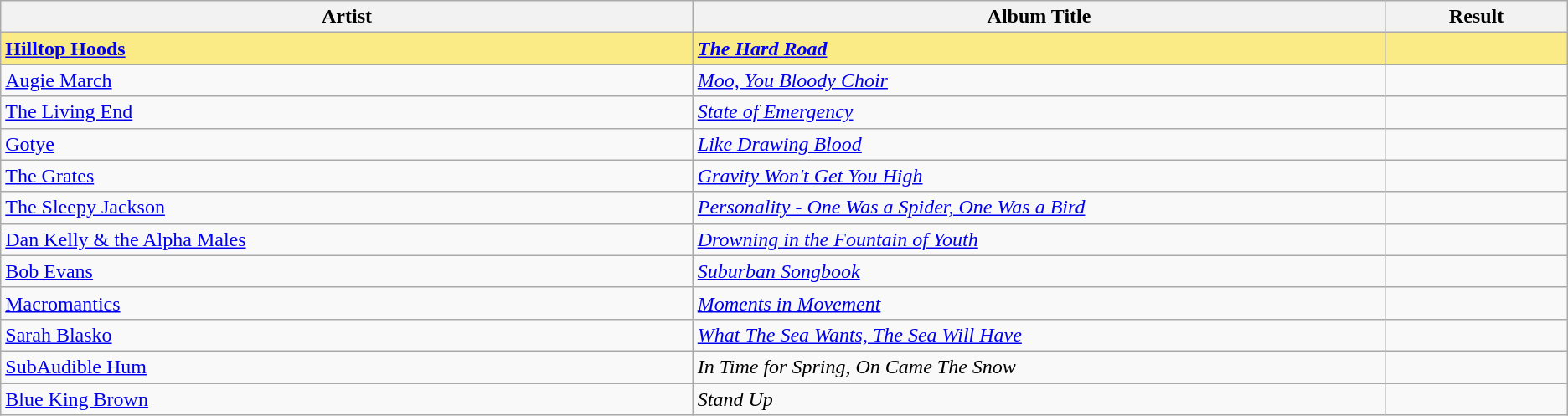<table class="sortable wikitable">
<tr>
<th width="19%">Artist</th>
<th width="19%">Album Title</th>
<th width="5%">Result</th>
</tr>
<tr style="background:#FAEB86">
<td><strong><a href='#'>Hilltop Hoods</a></strong></td>
<td><strong><em><a href='#'>The Hard Road</a></em></strong></td>
<td></td>
</tr>
<tr>
<td><a href='#'>Augie March</a></td>
<td><em><a href='#'>Moo, You Bloody Choir</a></em></td>
<td></td>
</tr>
<tr>
<td><a href='#'>The Living End</a></td>
<td><em><a href='#'>State of Emergency</a></em></td>
<td></td>
</tr>
<tr>
<td><a href='#'>Gotye</a></td>
<td><em><a href='#'>Like Drawing Blood</a></em></td>
<td></td>
</tr>
<tr>
<td><a href='#'>The Grates</a></td>
<td><em><a href='#'>Gravity Won't Get You High</a></em></td>
<td></td>
</tr>
<tr>
<td><a href='#'>The Sleepy Jackson</a></td>
<td><em><a href='#'>Personality - One Was a Spider, One Was a Bird</a></em></td>
<td></td>
</tr>
<tr>
<td><a href='#'>Dan Kelly & the Alpha Males</a></td>
<td><em><a href='#'>Drowning in the Fountain of Youth</a></em></td>
<td></td>
</tr>
<tr>
<td><a href='#'>Bob Evans</a></td>
<td><em><a href='#'>Suburban Songbook</a></em></td>
<td></td>
</tr>
<tr>
<td><a href='#'>Macromantics</a></td>
<td><em><a href='#'>Moments in Movement</a></em></td>
<td></td>
</tr>
<tr>
<td><a href='#'>Sarah Blasko</a></td>
<td><em><a href='#'>What The Sea Wants, The Sea Will Have</a></em></td>
<td></td>
</tr>
<tr>
<td><a href='#'>SubAudible Hum</a></td>
<td><em>In Time for Spring, On Came The Snow</em></td>
<td></td>
</tr>
<tr>
<td><a href='#'>Blue King Brown</a></td>
<td><em>Stand Up</em></td>
<td></td>
</tr>
</table>
